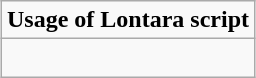<table class="wikitable" style="margin:0 auto;"  align="center"  colspan="2" cellpadding="3" style="font-size: 80%; width: 100%;">
<tr>
<td state = ><strong>Usage of Lontara script</strong></td>
</tr>
<tr>
<td align=center; colspan=2><br></td>
</tr>
</table>
